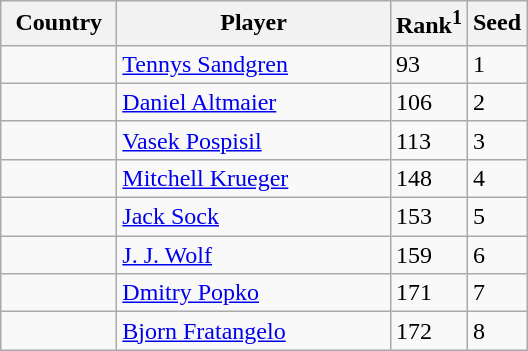<table class="sortable wikitable">
<tr>
<th width="70">Country</th>
<th width="175">Player</th>
<th>Rank<sup>1</sup></th>
<th>Seed</th>
</tr>
<tr>
<td></td>
<td><a href='#'>Tennys Sandgren</a></td>
<td>93</td>
<td>1</td>
</tr>
<tr>
<td></td>
<td><a href='#'>Daniel Altmaier</a></td>
<td>106</td>
<td>2</td>
</tr>
<tr>
<td></td>
<td><a href='#'>Vasek Pospisil</a></td>
<td>113</td>
<td>3</td>
</tr>
<tr>
<td></td>
<td><a href='#'>Mitchell Krueger</a></td>
<td>148</td>
<td>4</td>
</tr>
<tr>
<td></td>
<td><a href='#'>Jack Sock</a></td>
<td>153</td>
<td>5</td>
</tr>
<tr>
<td></td>
<td><a href='#'>J. J. Wolf</a></td>
<td>159</td>
<td>6</td>
</tr>
<tr>
<td></td>
<td><a href='#'>Dmitry Popko</a></td>
<td>171</td>
<td>7</td>
</tr>
<tr>
<td></td>
<td><a href='#'>Bjorn Fratangelo</a></td>
<td>172</td>
<td>8</td>
</tr>
</table>
